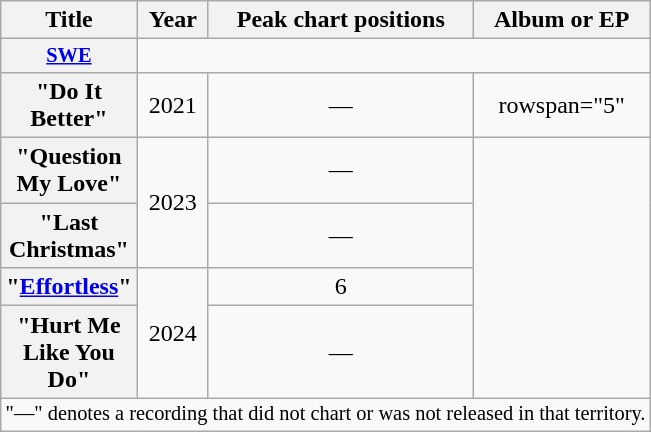<table class="wikitable plainrowheaders" style="text-align:center;">
<tr>
<th scope="col" rowspan="2">Title</th>
<th scope="col" rowspan="2">Year</th>
<th scope="col" colspan=1">Peak chart positions</th>
<th scope="col" rowspan="2">Album or EP</th>
</tr>
<tr>
</tr>
<tr>
<th scope="col" style="width:3em; font-size:85%;"><a href='#'>SWE</a><br></th>
</tr>
<tr>
<th scope="row">"Do It Better"</th>
<td>2021</td>
<td>—</td>
<td>rowspan="5" </td>
</tr>
<tr>
<th scope="row">"Question My Love"</th>
<td rowspan="2">2023</td>
<td>—</td>
</tr>
<tr>
<th scope="row">"Last Christmas"</th>
<td>—</td>
</tr>
<tr>
<th scope="row">"<a href='#'>Effortless</a>"</th>
<td rowspan="2">2024</td>
<td>6</td>
</tr>
<tr>
<th scope="row">"Hurt Me Like You Do"</th>
<td>—</td>
</tr>
<tr>
<td colspan="4" style="font-size:85%">"—" denotes a recording that did not chart or was not released in that territory.</td>
</tr>
</table>
